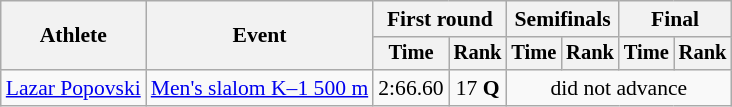<table class="wikitable" style="font-size:90%; text-align: center">
<tr>
<th rowspan="2">Athlete</th>
<th rowspan="2">Event</th>
<th colspan="2">First round</th>
<th colspan="2">Semifinals</th>
<th colspan="2">Final</th>
</tr>
<tr style="font-size:95%">
<th>Time</th>
<th>Rank</th>
<th>Time</th>
<th>Rank</th>
<th>Time</th>
<th>Rank</th>
</tr>
<tr align=center>
<td align=left><a href='#'>Lazar Popovski</a></td>
<td align=left><a href='#'>Men's slalom K–1 500 m</a></td>
<td>2:66.60</td>
<td>17 <strong>Q</strong></td>
<td colspan=4>did not advance</td>
</tr>
</table>
